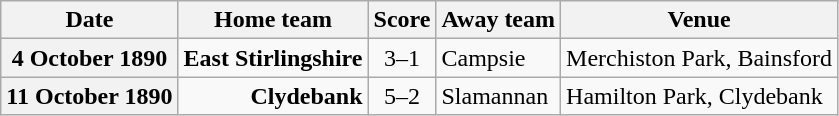<table class="wikitable football-result-list" style="max-width: 80em; text-align: center">
<tr>
<th scope="col">Date</th>
<th scope="col">Home team</th>
<th scope="col">Score</th>
<th scope="col">Away team</th>
<th scope="col">Venue</th>
</tr>
<tr>
<th scope="row">4 October 1890</th>
<td align=right><strong>East Stirlingshire</strong></td>
<td>3–1</td>
<td align=left>Campsie</td>
<td align=left>Merchiston Park, Bainsford</td>
</tr>
<tr>
<th scope="row">11 October 1890</th>
<td align=right><strong>Clydebank</strong></td>
<td>5–2</td>
<td align=left>Slamannan</td>
<td align=left>Hamilton Park, Clydebank</td>
</tr>
</table>
